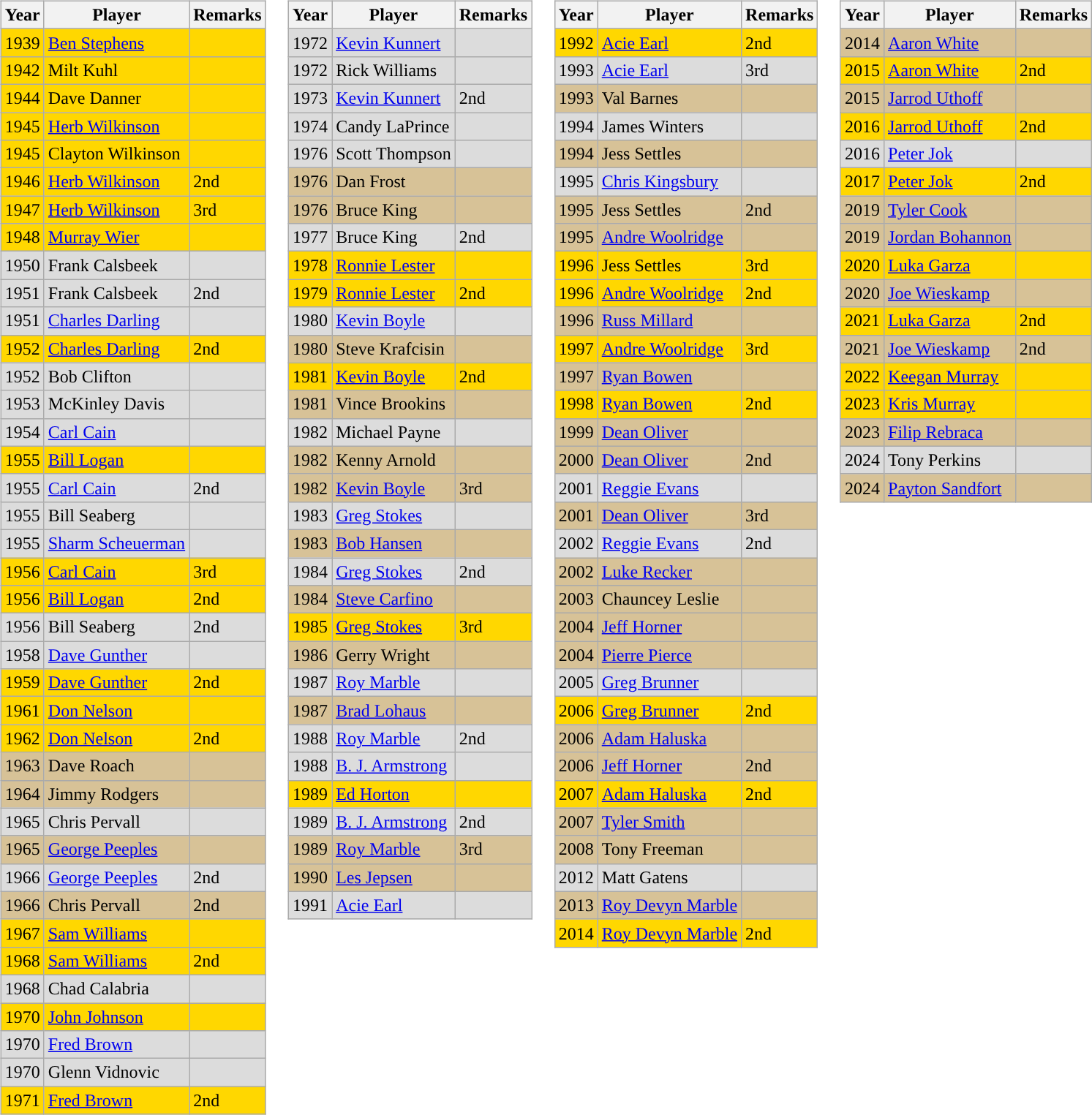<table style="text-align:center; background:" border="0">
<tr>
<td style="vertical-align:top"><br><table class="wikitable">
<tr>
<th width=>Year</th>
<th width=>Player</th>
<th width=>Remarks</th>
</tr>
<tr style="text-align:left; background: #FFD700;">
<td>1939</td>
<td><a href='#'>Ben Stephens</a></td>
<td></td>
</tr>
<tr style="text-align:left; background: #FFD700;">
<td>1942</td>
<td>Milt Kuhl</td>
<td></td>
</tr>
<tr style="text-align:left; background: #FFD700;">
<td>1944</td>
<td>Dave Danner</td>
<td></td>
</tr>
<tr style="text-align:left; background: #FFD700;">
<td>1945</td>
<td><a href='#'>Herb Wilkinson</a></td>
<td></td>
</tr>
<tr style="text-align:left; background: #FFD700;">
<td>1945</td>
<td>Clayton Wilkinson</td>
<td></td>
</tr>
<tr style="text-align:left; background: #FFD700;">
<td>1946</td>
<td><a href='#'>Herb Wilkinson</a></td>
<td>2nd</td>
</tr>
<tr style="text-align:left; background: #FFD700;">
<td>1947</td>
<td><a href='#'>Herb Wilkinson</a></td>
<td>3rd</td>
</tr>
<tr style="text-align:left; background: #FFD700;">
<td>1948</td>
<td><a href='#'>Murray Wier</a></td>
<td></td>
</tr>
<tr style="text-align:left; background: #dcdcdc;">
<td>1950</td>
<td>Frank Calsbeek</td>
<td></td>
</tr>
<tr style="text-align:left; background: #dcdcdc;">
<td>1951</td>
<td>Frank Calsbeek</td>
<td>2nd</td>
</tr>
<tr style="text-align:left; background: #dcdcdc;">
<td>1951</td>
<td><a href='#'>Charles Darling</a></td>
<td></td>
</tr>
<tr style="text-align:left; background: #FFD700;">
<td>1952</td>
<td><a href='#'>Charles Darling</a></td>
<td>2nd</td>
</tr>
<tr style="text-align:left; background: #dcdcdc;">
<td>1952</td>
<td>Bob Clifton</td>
<td></td>
</tr>
<tr style="text-align:left; background: #dcdcdc;">
<td>1953</td>
<td>McKinley Davis</td>
<td></td>
</tr>
<tr style="text-align:left; background: #dcdcdc;">
<td>1954</td>
<td><a href='#'>Carl Cain</a></td>
<td></td>
</tr>
<tr style="text-align:left; background: #FFD700;">
<td>1955</td>
<td><a href='#'>Bill Logan</a></td>
<td></td>
</tr>
<tr style="text-align:left; background: #dcdcdc;">
<td>1955</td>
<td><a href='#'>Carl Cain</a></td>
<td>2nd</td>
</tr>
<tr style="text-align:left; background: #dcdcdc;">
<td>1955</td>
<td>Bill Seaberg</td>
<td></td>
</tr>
<tr style="text-align:left; background: #dcdcdc;">
<td>1955</td>
<td><a href='#'>Sharm Scheuerman</a></td>
<td></td>
</tr>
<tr style="text-align:left; background: #FFD700;">
<td>1956</td>
<td><a href='#'>Carl Cain</a></td>
<td>3rd</td>
</tr>
<tr style="text-align:left; background: #FFD700;">
<td>1956</td>
<td><a href='#'>Bill Logan</a></td>
<td>2nd</td>
</tr>
<tr style="text-align:left; background: #dcdcdc;">
<td>1956</td>
<td>Bill Seaberg</td>
<td>2nd</td>
</tr>
<tr style="text-align:left; background: #dcdcdc;">
<td>1958</td>
<td><a href='#'>Dave Gunther</a></td>
<td></td>
</tr>
<tr style="text-align:left; background: #FFD700;">
<td>1959</td>
<td><a href='#'>Dave Gunther</a></td>
<td>2nd</td>
</tr>
<tr style="text-align:left; background: #FFD700;">
<td>1961</td>
<td><a href='#'>Don Nelson</a></td>
<td></td>
</tr>
<tr style="text-align:left; background: #FFD700;">
<td>1962</td>
<td><a href='#'>Don Nelson</a></td>
<td>2nd</td>
</tr>
<tr style="text-align:left; background: #d7c297;">
<td>1963</td>
<td>Dave Roach</td>
<td></td>
</tr>
<tr style="text-align:left; background: #d7c297;">
<td>1964</td>
<td>Jimmy Rodgers</td>
<td></td>
</tr>
<tr style="text-align:left; background: #dcdcdc;">
<td>1965</td>
<td>Chris Pervall</td>
<td></td>
</tr>
<tr style="text-align:left; background: #d7c297;">
<td>1965</td>
<td><a href='#'>George Peeples</a></td>
<td></td>
</tr>
<tr style="text-align:left; background: #dcdcdc;">
<td>1966</td>
<td><a href='#'>George Peeples</a></td>
<td>2nd</td>
</tr>
<tr style="text-align:left; background: #d7c297;">
<td>1966</td>
<td>Chris Pervall</td>
<td>2nd</td>
</tr>
<tr style="text-align:left; background: #FFD700;">
<td>1967</td>
<td><a href='#'>Sam Williams</a></td>
<td></td>
</tr>
<tr style="text-align:left; background: #FFD700;">
<td>1968</td>
<td><a href='#'>Sam Williams</a></td>
<td>2nd</td>
</tr>
<tr style="text-align:left; background: #dcdcdc;">
<td>1968</td>
<td>Chad Calabria</td>
<td></td>
</tr>
<tr style="text-align:left; background: #FFD700;">
<td>1970</td>
<td><a href='#'>John Johnson</a></td>
<td></td>
</tr>
<tr style="text-align:left; background: #dcdcdc;">
<td>1970</td>
<td><a href='#'>Fred Brown</a></td>
<td></td>
</tr>
<tr style="text-align:left; background: #dcdcdc;">
<td>1970</td>
<td>Glenn Vidnovic</td>
<td></td>
</tr>
<tr style="text-align:left; background: #FFD700;">
<td>1971</td>
<td><a href='#'>Fred Brown</a></td>
<td>2nd</td>
</tr>
</table>
</td>
<td style="vertical-align:top"><br><table class="wikitable">
<tr>
<th width=>Year</th>
<th width=>Player</th>
<th width=>Remarks</th>
</tr>
<tr style="text-align:left; background: #dcdcdc;">
<td>1972</td>
<td><a href='#'>Kevin Kunnert</a></td>
<td></td>
</tr>
<tr style="text-align:left; background: #dcdcdc;">
<td>1972</td>
<td>Rick Williams</td>
<td></td>
</tr>
<tr style="text-align:left; background: #dcdcdc;">
<td>1973</td>
<td><a href='#'>Kevin Kunnert</a></td>
<td>2nd</td>
</tr>
<tr style="text-align:left; background: #dcdcdc;">
<td>1974</td>
<td>Candy LaPrince</td>
<td></td>
</tr>
<tr style="text-align:left; background: #dcdcdc;">
<td>1976</td>
<td>Scott Thompson</td>
<td></td>
</tr>
<tr style="text-align:left; background: #d7c297;">
<td>1976</td>
<td>Dan Frost</td>
<td></td>
</tr>
<tr style="text-align:left; background: #d7c297;">
<td>1976</td>
<td>Bruce King</td>
<td></td>
</tr>
<tr style="text-align:left; background: #dcdcdc;">
<td>1977</td>
<td>Bruce King</td>
<td>2nd</td>
</tr>
<tr style="text-align:left; background: #FFD700;">
<td>1978</td>
<td><a href='#'>Ronnie Lester</a></td>
<td></td>
</tr>
<tr style="text-align:left; background: #FFD700;">
<td>1979</td>
<td><a href='#'>Ronnie Lester</a></td>
<td>2nd</td>
</tr>
<tr style="text-align:left; background: #dcdcdc;">
<td>1980</td>
<td><a href='#'>Kevin Boyle</a></td>
<td></td>
</tr>
<tr style="text-align:left; background: #d7c297;">
<td>1980</td>
<td>Steve Krafcisin</td>
<td></td>
</tr>
<tr style="text-align:left; background: #FFD700;">
<td>1981</td>
<td><a href='#'>Kevin Boyle</a></td>
<td>2nd</td>
</tr>
<tr style="text-align:left; background: #d7c297;">
<td>1981</td>
<td>Vince Brookins</td>
<td></td>
</tr>
<tr style="text-align:left; background: #dcdcdc;">
<td>1982</td>
<td>Michael Payne</td>
<td></td>
</tr>
<tr style="text-align:left; background: #d7c297;">
<td>1982</td>
<td>Kenny Arnold</td>
<td></td>
</tr>
<tr style="text-align:left; background: #d7c297;">
<td>1982</td>
<td><a href='#'>Kevin Boyle</a></td>
<td>3rd</td>
</tr>
<tr style="text-align:left; background: #dcdcdc;">
<td>1983</td>
<td><a href='#'>Greg Stokes</a></td>
<td></td>
</tr>
<tr style="text-align:left; background: #d7c297;">
<td>1983</td>
<td><a href='#'>Bob Hansen</a></td>
<td></td>
</tr>
<tr style="text-align:left; background: #dcdcdc;">
<td>1984</td>
<td><a href='#'>Greg Stokes</a></td>
<td>2nd</td>
</tr>
<tr style="text-align:left; background: #d7c297;">
<td>1984</td>
<td><a href='#'>Steve Carfino</a></td>
<td></td>
</tr>
<tr style="text-align:left; background: #FFD700;">
<td>1985</td>
<td><a href='#'>Greg Stokes</a></td>
<td>3rd</td>
</tr>
<tr style="text-align:left; background: #d7c297;">
<td>1986</td>
<td>Gerry Wright</td>
<td></td>
</tr>
<tr style="text-align:left; background: #dcdcdc;">
<td>1987</td>
<td><a href='#'>Roy Marble</a></td>
<td></td>
</tr>
<tr style="text-align:left; background: #d7c297;">
<td>1987</td>
<td><a href='#'>Brad Lohaus</a></td>
<td></td>
</tr>
<tr style="text-align:left; background: #dcdcdc;">
<td>1988</td>
<td><a href='#'>Roy Marble</a></td>
<td>2nd</td>
</tr>
<tr style="text-align:left; background: #dcdcdc;">
<td>1988</td>
<td><a href='#'>B. J. Armstrong</a></td>
<td></td>
</tr>
<tr style="text-align:left; background: #FFD700;">
<td>1989</td>
<td><a href='#'>Ed Horton</a></td>
<td></td>
</tr>
<tr style="text-align:left; background: #dcdcdc;">
<td>1989</td>
<td><a href='#'>B. J. Armstrong</a></td>
<td>2nd</td>
</tr>
<tr style="text-align:left; background: #d7c297;">
<td>1989</td>
<td><a href='#'>Roy Marble</a></td>
<td>3rd</td>
</tr>
<tr style="text-align:left; background: #d7c297;">
<td>1990</td>
<td><a href='#'>Les Jepsen</a></td>
<td></td>
</tr>
<tr style="text-align:left; background: #dcdcdc;">
<td>1991</td>
<td><a href='#'>Acie Earl</a></td>
<td></td>
</tr>
</table>
</td>
<td style="vertical-align:top"><br><table class="wikitable">
<tr>
<th width=>Year</th>
<th width=>Player</th>
<th width=>Remarks</th>
</tr>
<tr style="text-align:left; background: #FFD700;">
<td>1992</td>
<td><a href='#'>Acie Earl</a></td>
<td>2nd</td>
</tr>
<tr style="text-align:left; background: #dcdcdc;">
<td>1993</td>
<td><a href='#'>Acie Earl</a></td>
<td>3rd</td>
</tr>
<tr style="text-align:left; background: #d7c297;">
<td>1993</td>
<td>Val Barnes</td>
<td></td>
</tr>
<tr style="text-align:left; background: #dcdcdc;">
<td>1994</td>
<td>James Winters</td>
<td></td>
</tr>
<tr style="text-align:left; background: #d7c297;">
<td>1994</td>
<td>Jess Settles</td>
<td></td>
</tr>
<tr style="text-align:left; background: #dcdcdc;">
<td>1995</td>
<td><a href='#'>Chris Kingsbury</a></td>
<td></td>
</tr>
<tr style="text-align:left; background: #d7c297;">
<td>1995</td>
<td>Jess Settles</td>
<td>2nd</td>
</tr>
<tr style="text-align:left; background: #d7c297;">
<td>1995</td>
<td><a href='#'>Andre Woolridge</a></td>
<td></td>
</tr>
<tr style="text-align:left; background: #FFD700;">
<td>1996</td>
<td>Jess Settles</td>
<td>3rd</td>
</tr>
<tr style="text-align:left; background: #FFD700;">
<td>1996</td>
<td><a href='#'>Andre Woolridge</a></td>
<td>2nd</td>
</tr>
<tr style="text-align:left; background: #d7c297;">
<td>1996</td>
<td><a href='#'>Russ Millard</a></td>
<td></td>
</tr>
<tr style="text-align:left; background: #FFD700;">
<td>1997</td>
<td><a href='#'>Andre Woolridge</a></td>
<td>3rd</td>
</tr>
<tr style="text-align:left; background: #d7c297;">
<td>1997</td>
<td><a href='#'>Ryan Bowen</a></td>
<td></td>
</tr>
<tr style="text-align:left; background: #FFD700;">
<td>1998</td>
<td><a href='#'>Ryan Bowen</a></td>
<td>2nd</td>
</tr>
<tr style="text-align:left; background: #d7c297;">
<td>1999</td>
<td><a href='#'>Dean Oliver</a></td>
<td></td>
</tr>
<tr style="text-align:left; background: #d7c297;">
<td>2000</td>
<td><a href='#'>Dean Oliver</a></td>
<td>2nd</td>
</tr>
<tr style="text-align:left; background: #dcdcdc;">
<td>2001</td>
<td><a href='#'>Reggie Evans</a></td>
<td></td>
</tr>
<tr style="text-align:left; background: #d7c297;">
<td>2001</td>
<td><a href='#'>Dean Oliver</a></td>
<td>3rd</td>
</tr>
<tr style="text-align:left; background: #dcdcdc;">
<td>2002</td>
<td><a href='#'>Reggie Evans</a></td>
<td>2nd</td>
</tr>
<tr style="text-align:left; background: #d7c297;">
<td>2002</td>
<td><a href='#'>Luke Recker</a></td>
<td></td>
</tr>
<tr style="text-align:left; background: #d7c297;">
<td>2003</td>
<td>Chauncey Leslie</td>
<td></td>
</tr>
<tr style="text-align:left; background: #d7c297;">
<td>2004</td>
<td><a href='#'>Jeff Horner</a></td>
<td></td>
</tr>
<tr style="text-align:left; background: #d7c297;">
<td>2004</td>
<td><a href='#'>Pierre Pierce</a></td>
<td></td>
</tr>
<tr style="text-align:left; background: #dcdcdc;">
<td>2005</td>
<td><a href='#'>Greg Brunner</a></td>
<td></td>
</tr>
<tr style="text-align:left; background: #FFD700;">
<td>2006</td>
<td><a href='#'>Greg Brunner</a></td>
<td>2nd</td>
</tr>
<tr style="text-align:left; background: #d7c297;">
<td>2006</td>
<td><a href='#'>Adam Haluska</a></td>
<td></td>
</tr>
<tr style="text-align:left; background: #d7c297;">
<td>2006</td>
<td><a href='#'>Jeff Horner</a></td>
<td>2nd</td>
</tr>
<tr style="text-align:left; background: #FFD700;">
<td>2007</td>
<td><a href='#'>Adam Haluska</a></td>
<td>2nd</td>
</tr>
<tr style="text-align:left; background: #d7c297;">
<td>2007</td>
<td><a href='#'>Tyler Smith</a></td>
<td></td>
</tr>
<tr style="text-align:left; background: #d7c297;">
<td>2008</td>
<td>Tony Freeman</td>
<td></td>
</tr>
<tr style="text-align:left; background: #dcdcdc;">
<td>2012</td>
<td>Matt Gatens</td>
<td></td>
</tr>
<tr style="text-align:left; background: #d7c297;">
<td>2013</td>
<td><a href='#'>Roy Devyn Marble</a></td>
<td></td>
</tr>
<tr style="text-align:left; background: #FFD700;">
<td>2014</td>
<td><a href='#'>Roy Devyn Marble</a></td>
<td>2nd</td>
</tr>
</table>
</td>
<td style="vertical-align:top"><br><table class="wikitable">
<tr>
<th width=>Year</th>
<th width=>Player</th>
<th width=>Remarks</th>
</tr>
<tr style="text-align:left; background: #d7c297;">
<td>2014</td>
<td><a href='#'>Aaron White</a></td>
<td></td>
</tr>
<tr style="text-align:left; background: #FFD700;">
<td>2015</td>
<td><a href='#'>Aaron White</a></td>
<td>2nd</td>
</tr>
<tr style="text-align:left; background: #d7c297;">
<td>2015</td>
<td><a href='#'>Jarrod Uthoff</a></td>
<td></td>
</tr>
<tr style="text-align:left; background: #FFD700;">
<td>2016</td>
<td><a href='#'>Jarrod Uthoff</a></td>
<td>2nd</td>
</tr>
<tr style="text-align:left; background: #dcdcdc;">
<td>2016</td>
<td><a href='#'>Peter Jok</a></td>
<td></td>
</tr>
<tr style="text-align:left; background: #FFD700;">
<td>2017</td>
<td><a href='#'>Peter Jok</a></td>
<td>2nd</td>
</tr>
<tr style="text-align:left; background: #d7c297;">
<td>2019</td>
<td><a href='#'>Tyler Cook</a></td>
<td></td>
</tr>
<tr style="text-align:left; background: #d7c297">
<td>2019</td>
<td><a href='#'>Jordan Bohannon</a></td>
<td></td>
</tr>
<tr style="text-align:left; background: #ffd700">
<td>2020</td>
<td><a href='#'>Luka Garza</a></td>
<td></td>
</tr>
<tr style="text-align:left; background: #d7c297">
<td>2020</td>
<td><a href='#'>Joe Wieskamp</a></td>
<td></td>
</tr>
<tr style="text-align:left; background: #ffd700">
<td>2021</td>
<td><a href='#'>Luka Garza</a></td>
<td>2nd</td>
</tr>
<tr style="text-align:left; background: #d7c297">
<td>2021</td>
<td><a href='#'>Joe Wieskamp</a></td>
<td>2nd</td>
</tr>
<tr style="text-align:left; background: #ffd700">
<td>2022</td>
<td><a href='#'>Keegan Murray</a></td>
<td></td>
</tr>
<tr style="text-align:left; background: #ffd700">
<td>2023</td>
<td><a href='#'>Kris Murray</a></td>
<td></td>
</tr>
<tr style="text-align:left; background: #d7c297;">
<td>2023</td>
<td><a href='#'>Filip Rebraca</a></td>
<td></td>
</tr>
<tr style="text-align:left; background: #dcdcdc;">
<td>2024</td>
<td>Tony Perkins</td>
<td></td>
</tr>
<tr style="text-align:left; background: #d7c297;">
<td>2024</td>
<td><a href='#'>Payton Sandfort</a></td>
<td></td>
</tr>
</table>
</td>
</tr>
</table>
